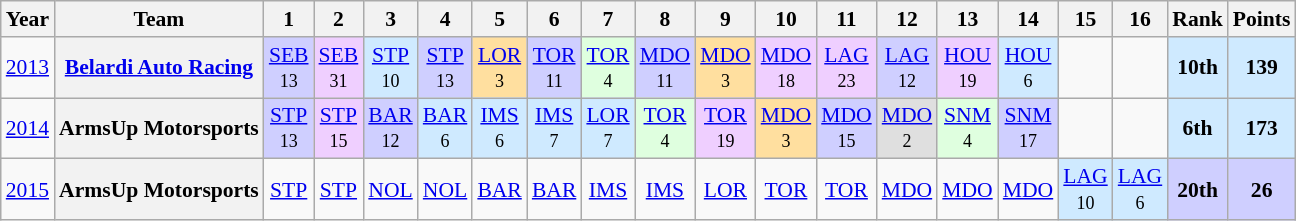<table class="wikitable" style="text-align:center; font-size:90%">
<tr>
<th>Year</th>
<th>Team</th>
<th>1</th>
<th>2</th>
<th>3</th>
<th>4</th>
<th>5</th>
<th>6</th>
<th>7</th>
<th>8</th>
<th>9</th>
<th>10</th>
<th>11</th>
<th>12</th>
<th>13</th>
<th>14</th>
<th>15</th>
<th>16</th>
<th>Rank</th>
<th>Points</th>
</tr>
<tr>
<td><a href='#'>2013</a></td>
<th><a href='#'>Belardi Auto Racing</a></th>
<td style="background:#CFCFFF;"><a href='#'>SEB</a><br><small>13</small></td>
<td style="background:#EFCFFF;"><a href='#'>SEB</a><br><small>31</small></td>
<td style="background:#CFEAFF;"><a href='#'>STP</a><br><small>10</small></td>
<td style="background:#CFCFFF;"><a href='#'>STP</a><br><small>13</small></td>
<td style="background:#FFDF9F;"><a href='#'>LOR</a><br><small>3</small></td>
<td style="background:#CFCFFF;"><a href='#'>TOR</a><br><small>11</small></td>
<td style="background:#DFFFDF;"><a href='#'>TOR</a><br><small>4</small></td>
<td style="background:#CFCFFF;"><a href='#'>MDO</a><br><small>11</small></td>
<td style="background:#FFDF9F;"><a href='#'>MDO</a><br><small>3</small></td>
<td style="background:#EFCFFF;"><a href='#'>MDO</a><br><small>18</small></td>
<td style="background:#EFCFFF;"><a href='#'>LAG</a><br><small>23</small></td>
<td style="background:#CFCFFF;"><a href='#'>LAG</a><br><small>12</small></td>
<td style="background:#EFCFFF;"><a href='#'>HOU</a><br><small>19</small></td>
<td style="background:#CFEAFF;"><a href='#'>HOU</a><br><small>6</small></td>
<td></td>
<td></td>
<td style="background:#CFEAFF;"><strong>10th</strong></td>
<td style="background:#CFEAFF;"><strong>139</strong></td>
</tr>
<tr>
<td><a href='#'>2014</a></td>
<th>ArmsUp Motorsports</th>
<td style="background:#CFCFFF;"><a href='#'>STP</a><br><small>13</small></td>
<td style="background:#EFCFFF;"><a href='#'>STP</a><br><small>15</small></td>
<td style="background:#CFCFFF;"><a href='#'>BAR</a><br><small>12</small></td>
<td style="background:#CFEAFF;"><a href='#'>BAR</a><br><small>6</small></td>
<td style="background:#CFEAFF;"><a href='#'>IMS</a><br><small>6</small></td>
<td style="background:#CFEAFF;"><a href='#'>IMS</a><br><small>7</small></td>
<td style="background:#CFEAFF;"><a href='#'>LOR</a><br><small>7</small></td>
<td style="background:#DFFFDF;"><a href='#'>TOR</a><br><small>4</small></td>
<td style="background:#EFCFFF;"><a href='#'>TOR</a><br><small>19</small></td>
<td style="background:#FFDF9F;"><a href='#'>MDO</a><br><small>3</small></td>
<td style="background:#CFCFFF;"><a href='#'>MDO</a><br><small>15</small></td>
<td style="background:#DFDFDF;"><a href='#'>MDO</a><br><small>2</small></td>
<td style="background:#DFFFDF;"><a href='#'>SNM</a><br><small>4</small></td>
<td style="background:#CFCFFF;"><a href='#'>SNM</a><br><small>17</small></td>
<td></td>
<td></td>
<td style="background:#CFEAFF;"><strong>6th</strong></td>
<td style="background:#CFEAFF;"><strong>173</strong></td>
</tr>
<tr>
<td><a href='#'>2015</a></td>
<th>ArmsUp Motorsports</th>
<td><a href='#'>STP</a><br><small> </small></td>
<td><a href='#'>STP</a><br><small> </small></td>
<td><a href='#'>NOL</a><br><small> </small></td>
<td><a href='#'>NOL</a><br><small> </small></td>
<td><a href='#'>BAR</a><br><small> </small></td>
<td><a href='#'>BAR</a><br><small> </small></td>
<td><a href='#'>IMS</a><br><small> </small></td>
<td><a href='#'>IMS</a><br><small> </small></td>
<td><a href='#'>LOR</a><br><small> </small></td>
<td><a href='#'>TOR</a><br><small> </small></td>
<td><a href='#'>TOR</a><br><small> </small></td>
<td><a href='#'>MDO</a><br><small> </small></td>
<td><a href='#'>MDO</a><br><small> </small></td>
<td><a href='#'>MDO</a><br><small> </small></td>
<td style="background:#CFEAFF;"><a href='#'>LAG</a><br><small>10</small></td>
<td style="background:#CFEAFF;"><a href='#'>LAG</a><br><small>6</small></td>
<td style="background:#CFCFFF;"><strong>20th</strong></td>
<td style="background:#CFCFFF;"><strong>26</strong></td>
</tr>
</table>
